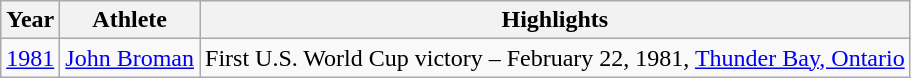<table class="wikitable">
<tr>
<th>Year</th>
<th>Athlete</th>
<th>Highlights</th>
</tr>
<tr>
<td><a href='#'>1981</a></td>
<td><a href='#'>John Broman</a></td>
<td>First U.S. World Cup victory – February 22, 1981, <a href='#'>Thunder Bay, Ontario</a></td>
</tr>
</table>
